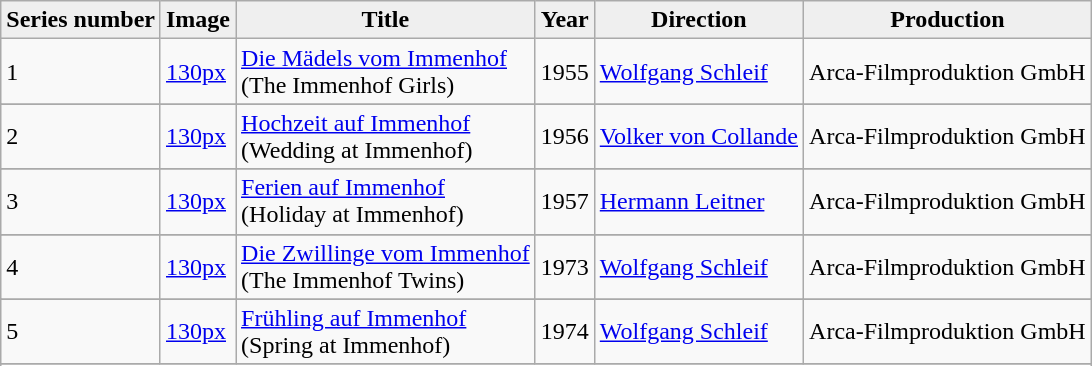<table align="???????" class="wikitable sortable">
<tr>
<th style="background:#EFEFEF;">Series number</th>
<th style="background:#EFEFEF;">Image</th>
<th style="background:#EFEFEF;">Title</th>
<th style="background:#EFEFEF;">Year</th>
<th style="background:#EFEFEF;">Direction</th>
<th style="background:#EFEFEF;">Production</th>
</tr>
<tr>
<td>1</td>
<td><a href='#'>130px</a></td>
<td><a href='#'>Die Mädels vom Immenhof</a><br>(The Immenhof Girls)</td>
<td>1955</td>
<td><a href='#'>Wolfgang Schleif</a></td>
<td>Arca-Filmproduktion GmbH</td>
</tr>
<tr>
</tr>
<tr>
<td>2</td>
<td><a href='#'>130px</a></td>
<td><a href='#'>Hochzeit auf Immenhof</a><br>(Wedding at Immenhof)</td>
<td>1956</td>
<td><a href='#'>Volker von Collande</a></td>
<td>Arca-Filmproduktion GmbH</td>
</tr>
<tr>
</tr>
<tr>
<td>3</td>
<td><a href='#'>130px</a></td>
<td><a href='#'>Ferien auf Immenhof</a><br>(Holiday at Immenhof)</td>
<td>1957</td>
<td><a href='#'>Hermann Leitner</a></td>
<td>Arca-Filmproduktion GmbH</td>
</tr>
<tr>
</tr>
<tr>
<td>4</td>
<td><a href='#'>130px</a></td>
<td><a href='#'>Die Zwillinge vom Immenhof</a><br>(The Immenhof Twins)</td>
<td>1973</td>
<td><a href='#'>Wolfgang Schleif</a></td>
<td>Arca-Filmproduktion GmbH</td>
</tr>
<tr>
</tr>
<tr>
<td>5</td>
<td><a href='#'>130px</a></td>
<td><a href='#'>Frühling auf Immenhof</a><br>(Spring at Immenhof)</td>
<td>1974</td>
<td><a href='#'>Wolfgang Schleif</a></td>
<td>Arca-Filmproduktion GmbH</td>
</tr>
<tr>
</tr>
<tr>
</tr>
</table>
